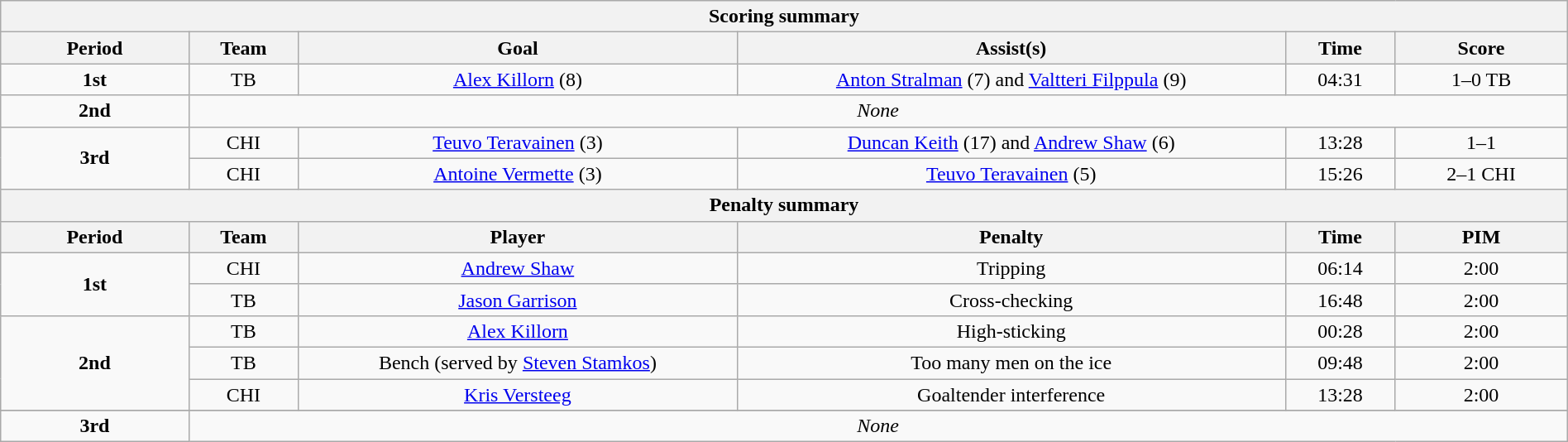<table style="width:100%;" class="wikitable">
<tr>
<th colspan=6>Scoring summary</th>
</tr>
<tr>
<th style="width:12%;">Period</th>
<th style="width:7%;">Team</th>
<th style="width:28%;">Goal</th>
<th style="width:35%;">Assist(s)</th>
<th style="width:7%;">Time</th>
<th style="width:11%;">Score</th>
</tr>
<tr>
<td style="text-align:center;"><strong>1st</strong></td>
<td align=center>TB</td>
<td align=center><a href='#'>Alex Killorn</a> (8)</td>
<td align=center><a href='#'>Anton Stralman</a> (7) and <a href='#'>Valtteri Filppula</a> (9)</td>
<td align=center>04:31</td>
<td align=center>1–0 TB</td>
</tr>
<tr style="text-align:center;">
<td><strong>2nd</strong></td>
<td colspan="5"><em>None</em></td>
</tr>
<tr>
<td style="text-align:center;" rowspan="2"><strong>3rd</strong></td>
<td align=center>CHI</td>
<td align=center><a href='#'>Teuvo Teravainen</a> (3)</td>
<td align=center><a href='#'>Duncan Keith</a> (17) and <a href='#'>Andrew Shaw</a> (6)</td>
<td align=center>13:28</td>
<td align=center>1–1</td>
</tr>
<tr>
<td align=center>CHI</td>
<td align=center><a href='#'>Antoine Vermette</a> (3)</td>
<td align=center><a href='#'>Teuvo Teravainen</a> (5)</td>
<td align=center>15:26</td>
<td align=center>2–1 CHI</td>
</tr>
<tr>
<th colspan=6>Penalty summary</th>
</tr>
<tr>
<th style="width:12%;">Period</th>
<th style="width:7%;">Team</th>
<th style="width:28%;">Player</th>
<th style="width:35%;">Penalty</th>
<th style="width:7%;">Time</th>
<th style="width:11%;">PIM</th>
</tr>
<tr>
<td style="text-align:center;" rowspan="2"><strong>1st</strong></td>
<td align=center>CHI</td>
<td align=center><a href='#'>Andrew Shaw</a></td>
<td align=center>Tripping</td>
<td align=center>06:14</td>
<td align=center>2:00</td>
</tr>
<tr>
<td align=center>TB</td>
<td align=center><a href='#'>Jason Garrison</a></td>
<td align=center>Cross-checking</td>
<td align=center>16:48</td>
<td align=center>2:00</td>
</tr>
<tr>
<td style="text-align:center;" rowspan="3"><strong>2nd</strong></td>
<td align=center>TB</td>
<td align=center><a href='#'>Alex Killorn</a></td>
<td align=center>High-sticking</td>
<td align=center>00:28</td>
<td align=center>2:00</td>
</tr>
<tr>
<td align=center>TB</td>
<td align=center>Bench (served by <a href='#'>Steven Stamkos</a>)</td>
<td align=center>Too many men on the ice</td>
<td align=center>09:48</td>
<td align=center>2:00</td>
</tr>
<tr>
<td align=center>CHI</td>
<td align=center><a href='#'>Kris Versteeg</a></td>
<td align=center>Goaltender interference</td>
<td align=center>13:28</td>
<td align=center>2:00</td>
</tr>
<tr>
</tr>
<tr style="text-align:center;">
<td><strong>3rd</strong></td>
<td colspan="5"><em>None</em></td>
</tr>
</table>
